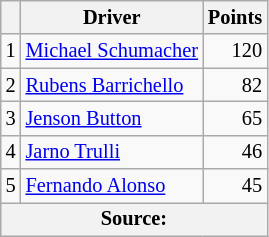<table class="wikitable" style="font-size: 85%;">
<tr>
<th></th>
<th>Driver</th>
<th>Points</th>
</tr>
<tr>
<td>1</td>
<td> <a href='#'>Michael Schumacher</a></td>
<td align="right">120</td>
</tr>
<tr>
<td>2</td>
<td> <a href='#'>Rubens Barrichello</a></td>
<td align="right">82</td>
</tr>
<tr>
<td>3</td>
<td> <a href='#'>Jenson Button</a></td>
<td align="right">65</td>
</tr>
<tr>
<td>4</td>
<td> <a href='#'>Jarno Trulli</a></td>
<td align="right">46</td>
</tr>
<tr>
<td>5</td>
<td> <a href='#'>Fernando Alonso</a></td>
<td align="right">45</td>
</tr>
<tr>
<th colspan=4>Source:</th>
</tr>
</table>
